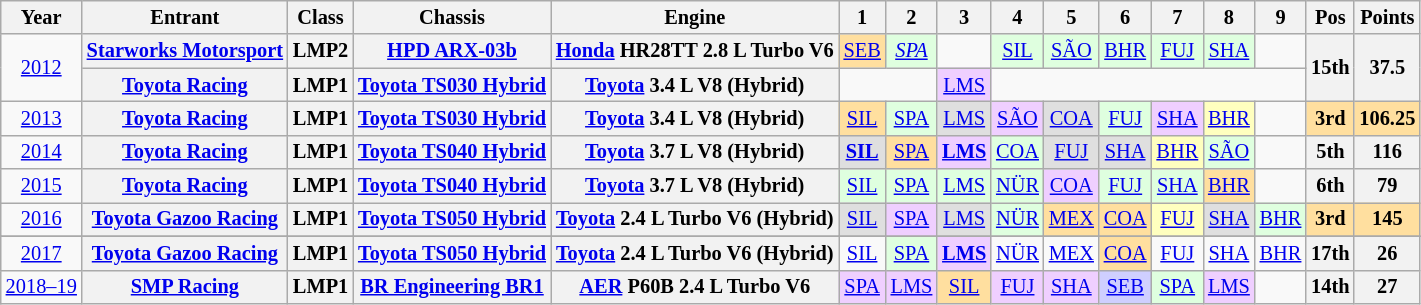<table class="wikitable" border="1" style="text-align:center; font-size:85%;">
<tr>
<th>Year</th>
<th>Entrant</th>
<th>Class</th>
<th>Chassis</th>
<th>Engine</th>
<th>1</th>
<th>2</th>
<th>3</th>
<th>4</th>
<th>5</th>
<th>6</th>
<th>7</th>
<th>8</th>
<th>9</th>
<th>Pos</th>
<th>Points</th>
</tr>
<tr>
<td rowspan=2><a href='#'>2012</a></td>
<th nowrap><a href='#'>Starworks Motorsport</a></th>
<th>LMP2</th>
<th nowrap><a href='#'>HPD ARX-03b</a></th>
<th nowrap><a href='#'>Honda</a> HR28TT 2.8 L Turbo V6</th>
<td style="background:#FFDF9F;"><a href='#'>SEB</a><br></td>
<td style="background:#DFFFDF;"><em><a href='#'>SPA</a></em><br></td>
<td></td>
<td style="background:#DFFFDF;"><a href='#'>SIL</a><br></td>
<td style="background:#DFFFDF;"><a href='#'>SÃO</a><br></td>
<td style="background:#DFFFDF;"><a href='#'>BHR</a><br></td>
<td style="background:#DFFFDF;"><a href='#'>FUJ</a><br></td>
<td style="background:#DFFFDF;"><a href='#'>SHA</a><br></td>
<td></td>
<th rowspan=2>15th</th>
<th rowspan=2>37.5</th>
</tr>
<tr>
<th nowrap><a href='#'>Toyota Racing</a></th>
<th>LMP1</th>
<th nowrap><a href='#'>Toyota TS030 Hybrid</a></th>
<th nowrap><a href='#'>Toyota</a> 3.4 L V8 (Hybrid)</th>
<td colspan=2></td>
<td style="background:#EFCFFF;"><a href='#'>LMS</a><br></td>
<td colspan=6></td>
</tr>
<tr>
<td><a href='#'>2013</a></td>
<th nowrap><a href='#'>Toyota Racing</a></th>
<th>LMP1</th>
<th nowrap><a href='#'>Toyota TS030 Hybrid</a></th>
<th nowrap><a href='#'>Toyota</a> 3.4 L V8 (Hybrid)</th>
<td style="background:#FFDF9F;"><a href='#'>SIL</a><br></td>
<td style="background:#DFFFDF;"><a href='#'>SPA</a> <br></td>
<td style="background:#DFDFDF;"><a href='#'>LMS</a><br></td>
<td style="background:#EFCFFF;"><a href='#'>SÃO</a><br></td>
<td style="background:#DFDFDF;"><a href='#'>COA</a><br></td>
<td style="background:#DFFFDF;"><a href='#'>FUJ</a><br></td>
<td style="background:#EFCFFF;"><a href='#'>SHA</a><br></td>
<td style="background:#FFFFBF;"><a href='#'>BHR</a><br></td>
<td></td>
<th style="background:#FFDF9F;">3rd</th>
<th style="background:#FFDF9F;">106.25</th>
</tr>
<tr>
<td><a href='#'>2014</a></td>
<th nowrap><a href='#'>Toyota Racing</a></th>
<th>LMP1</th>
<th nowrap><a href='#'>Toyota TS040 Hybrid</a></th>
<th nowrap><a href='#'>Toyota</a> 3.7 L V8 (Hybrid)</th>
<td style="background:#DFDFDF;"><strong><a href='#'>SIL</a></strong><br></td>
<td style="background:#FFDF9F;"><a href='#'>SPA</a><br></td>
<td style="background:#EFCFFF;"><strong><a href='#'>LMS</a></strong><br></td>
<td style="background:#DFFFDF;"><a href='#'>COA</a><br></td>
<td style="background:#DFDFDF;"><a href='#'>FUJ</a><br></td>
<td style="background:#DFDFDF;"><a href='#'>SHA</a><br></td>
<td style="background:#FFFFBF;"><a href='#'>BHR</a><br></td>
<td style="background:#DFFFDF;"><a href='#'>SÃO</a><br></td>
<td></td>
<th>5th</th>
<th>116</th>
</tr>
<tr>
<td><a href='#'>2015</a></td>
<th nowrap><a href='#'>Toyota Racing</a></th>
<th>LMP1</th>
<th nowrap><a href='#'>Toyota TS040 Hybrid</a></th>
<th nowrap><a href='#'>Toyota</a> 3.7 L V8 (Hybrid)</th>
<td style="background:#DFFFDF;"><a href='#'>SIL</a><br></td>
<td style="background:#DFFFDF;"><a href='#'>SPA</a><br></td>
<td style="background:#DFFFDF;"><a href='#'>LMS</a><br></td>
<td style="background:#DFFFDF;"><a href='#'>NÜR</a><br></td>
<td style="background:#EFCFFF;"><a href='#'>COA</a><br></td>
<td style="background:#DFFFDF;"><a href='#'>FUJ</a><br></td>
<td style="background:#DFFFDF;"><a href='#'>SHA</a><br></td>
<td style="background:#FFDF9F;"><a href='#'>BHR</a><br></td>
<td></td>
<th>6th</th>
<th>79</th>
</tr>
<tr>
<td><a href='#'>2016</a></td>
<th nowrap><a href='#'>Toyota Gazoo Racing</a></th>
<th>LMP1</th>
<th nowrap><a href='#'>Toyota TS050 Hybrid</a></th>
<th nowrap><a href='#'>Toyota</a> 2.4 L Turbo V6 (Hybrid)</th>
<td style="background:#DFDFDF;"><a href='#'>SIL</a><br></td>
<td style="background:#EFCFFF;"><a href='#'>SPA</a><br></td>
<td style="background:#DFDFDF;"><a href='#'>LMS</a><br></td>
<td style="background:#DFFFDF;"><a href='#'>NÜR</a><br></td>
<td style="background:#FFDF9F;"><a href='#'>MEX</a><br></td>
<td style="background:#FFDF9F;"><a href='#'>COA</a><br></td>
<td style="background:#FFFFBF;"><a href='#'>FUJ</a><br></td>
<td style="background:#DFDFDF;"><a href='#'>SHA</a><br></td>
<td style="background:#DFFFDF;"><a href='#'>BHR</a><br></td>
<th style="background:#FFDF9F;">3rd</th>
<th style="background:#FFDF9F;">145</th>
</tr>
<tr>
</tr>
<tr>
<td><a href='#'>2017</a></td>
<th nowrap><a href='#'>Toyota Gazoo Racing</a></th>
<th>LMP1</th>
<th nowrap><a href='#'>Toyota TS050 Hybrid</a></th>
<th nowrap><a href='#'>Toyota</a> 2.4 L Turbo V6 (Hybrid)</th>
<td><a href='#'>SIL</a></td>
<td style="background:#DFFFDF;"><a href='#'>SPA</a><br></td>
<td style="background:#EFCFFF;"><strong><a href='#'>LMS</a></strong><br></td>
<td><a href='#'>NÜR</a></td>
<td><a href='#'>MEX</a></td>
<td style="background:#FFDF9F;"><a href='#'>COA</a><br></td>
<td><a href='#'>FUJ</a></td>
<td><a href='#'>SHA</a></td>
<td><a href='#'>BHR</a></td>
<th>17th</th>
<th>26</th>
</tr>
<tr>
<td nowrap><a href='#'>2018–19</a></td>
<th nowrap><a href='#'>SMP Racing</a></th>
<th>LMP1</th>
<th nowrap><a href='#'>BR Engineering BR1</a></th>
<th nowrap><a href='#'>AER</a> P60B 2.4 L Turbo V6</th>
<td style="background:#EFCFFF;"><a href='#'>SPA</a><br></td>
<td style="background:#EFCFFF;"><a href='#'>LMS</a><br></td>
<td style="background:#FFDF9F;"><a href='#'>SIL</a><br></td>
<td style="background:#EFCFFF;"><a href='#'>FUJ</a><br></td>
<td style="background:#EFCFFF;"><a href='#'>SHA</a><br></td>
<td style="background:#CFCFFF;"><a href='#'>SEB</a><br></td>
<td style="background:#DFFFDF;"><a href='#'>SPA</a><br></td>
<td style="background:#EFCFFF;"><a href='#'>LMS</a><br></td>
<td></td>
<th>14th</th>
<th>27</th>
</tr>
</table>
